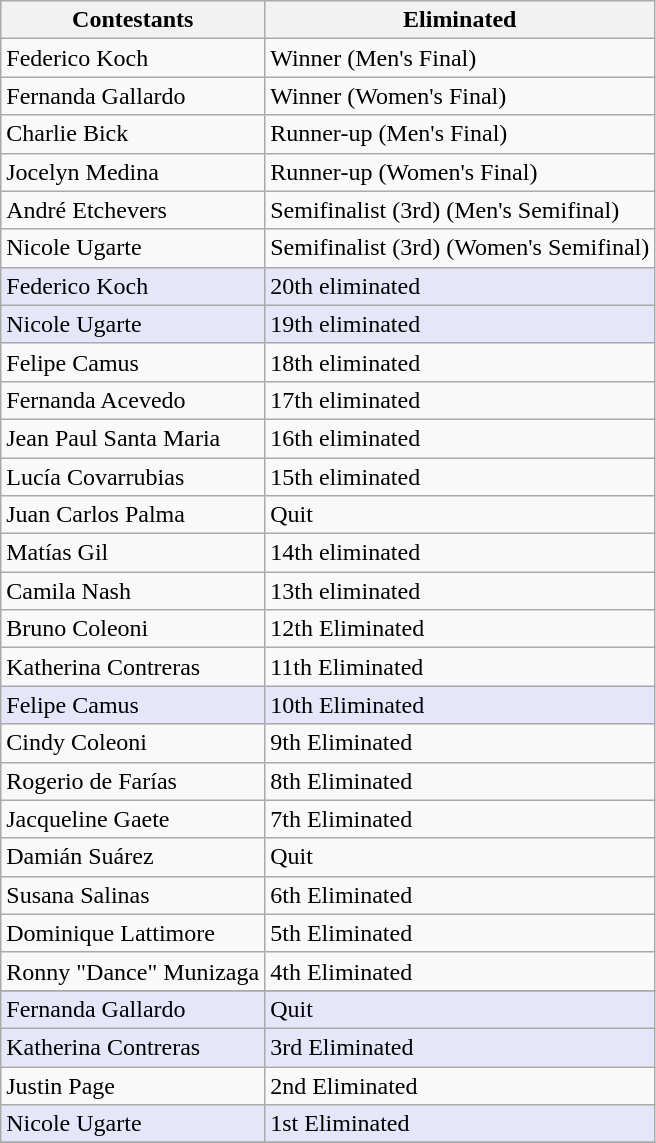<table class="wikitable">
<tr>
<th>Contestants</th>
<th>Eliminated</th>
</tr>
<tr>
<td> Federico Koch</td>
<td>Winner (Men's Final)</td>
</tr>
<tr>
<td> Fernanda Gallardo</td>
<td>Winner (Women's Final)</td>
</tr>
<tr>
<td> Charlie Bick</td>
<td>Runner-up (Men's Final)</td>
</tr>
<tr>
<td>  Jocelyn Medina</td>
<td>Runner-up (Women's Final)</td>
</tr>
<tr>
<td> André Etchevers</td>
<td>Semifinalist (3rd) (Men's Semifinal)</td>
</tr>
<tr>
<td> Nicole Ugarte</td>
<td>Semifinalist (3rd) (Women's Semifinal)</td>
</tr>
<tr bgcolor=lavender>
<td> Federico Koch</td>
<td>20th eliminated</td>
</tr>
<tr bgcolor=lavender>
<td> Nicole Ugarte</td>
<td>19th eliminated</td>
</tr>
<tr>
<td> Felipe Camus</td>
<td>18th eliminated</td>
</tr>
<tr>
<td> Fernanda Acevedo</td>
<td>17th eliminated</td>
</tr>
<tr>
<td> Jean Paul Santa Maria</td>
<td>16th eliminated</td>
</tr>
<tr>
<td> Lucía Covarrubias</td>
<td>15th eliminated</td>
</tr>
<tr>
<td> Juan Carlos Palma</td>
<td>Quit</td>
</tr>
<tr>
<td> Matías Gil</td>
<td>14th eliminated</td>
</tr>
<tr>
<td> Camila Nash</td>
<td>13th eliminated</td>
</tr>
<tr>
<td> Bruno Coleoni</td>
<td>12th Eliminated</td>
</tr>
<tr>
<td> Katherina Contreras</td>
<td>11th Eliminated</td>
</tr>
<tr bgcolor=lavender>
<td> Felipe Camus</td>
<td>10th Eliminated</td>
</tr>
<tr>
<td> Cindy Coleoni</td>
<td>9th Eliminated</td>
</tr>
<tr>
<td> Rogerio de Farías</td>
<td>8th Eliminated</td>
</tr>
<tr>
<td> Jacqueline Gaete</td>
<td>7th Eliminated</td>
</tr>
<tr>
<td> Damián Suárez</td>
<td>Quit</td>
</tr>
<tr>
<td> Susana Salinas</td>
<td>6th Eliminated</td>
</tr>
<tr>
<td> Dominique Lattimore</td>
<td>5th Eliminated</td>
</tr>
<tr>
<td> Ronny "Dance" Munizaga</td>
<td>4th Eliminated</td>
</tr>
<tr>
</tr>
<tr bgcolor=lavender>
<td> Fernanda Gallardo</td>
<td>Quit</td>
</tr>
<tr bgcolor=lavender>
<td> Katherina Contreras</td>
<td>3rd Eliminated</td>
</tr>
<tr>
<td> Justin Page</td>
<td>2nd Eliminated</td>
</tr>
<tr bgcolor=lavender>
<td> Nicole Ugarte</td>
<td>1st Eliminated</td>
</tr>
<tr>
</tr>
</table>
